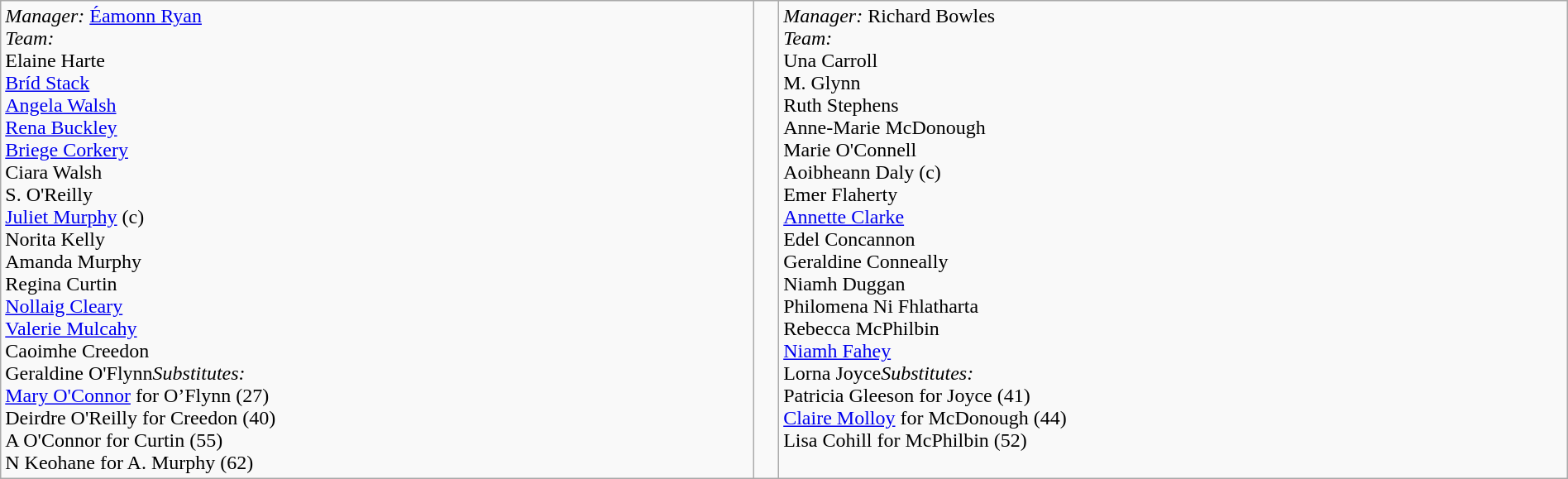<table border=0 class="wikitable" width=100%>
<tr>
<td valign=top><em>Manager:</em> <a href='#'>Éamonn Ryan</a><br><em>Team:</em><br> Elaine Harte<br> <a href='#'>Bríd Stack</a><br> <a href='#'>Angela Walsh</a><br> <a href='#'>Rena Buckley</a><br> <a href='#'>Briege Corkery</a><br> Ciara Walsh<br> S. O'Reilly<br> <a href='#'>Juliet Murphy</a> (c)<br> Norita Kelly<br> Amanda Murphy<br> Regina Curtin<br> <a href='#'>Nollaig Cleary</a><br> <a href='#'>Valerie Mulcahy</a><br> Caoimhe Creedon<br> Geraldine O'Flynn<em>Substitutes:</em><br><a href='#'>Mary O'Connor</a> for
O’Flynn (27)<br>Deirdre O'Reilly for Creedon (40)<br>A O'Connor for
Curtin (55)<br>N Keohane for A. Murphy (62)</td>
<td valign=middle align=center><br></td>
<td valign=top><em>Manager:</em>  Richard Bowles<br><em>Team:</em><br> Una Carroll<br> M. Glynn<br> Ruth Stephens<br> Anne-Marie McDonough<br> Marie O'Connell<br> Aoibheann Daly (c)<br> Emer Flaherty<br> <a href='#'>Annette Clarke</a><br> Edel Concannon<br> Geraldine Conneally<br>  Niamh Duggan<br> Philomena Ni Fhlatharta<br> Rebecca McPhilbin<br> <a href='#'>Niamh Fahey</a><br> Lorna Joyce<em>Substitutes:</em><br>Patricia Gleeson for Joyce (41)<br><a href='#'>Claire Molloy</a> for McDonough
(44)<br>Lisa Cohill for McPhilbin (52)</td>
</tr>
</table>
